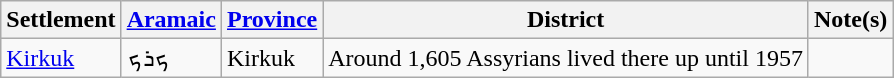<table class="wikitable">
<tr>
<th>Settlement</th>
<th><a href='#'>Aramaic</a></th>
<th><a href='#'>Province</a></th>
<th>District</th>
<th>Note(s)</th>
</tr>
<tr>
<td><a href='#'>Kirkuk</a></td>
<td>ܟܪܟ</td>
<td>Kirkuk</td>
<td>Around 1,605 Assyrians lived there up until 1957</td>
<td></td>
</tr>
</table>
